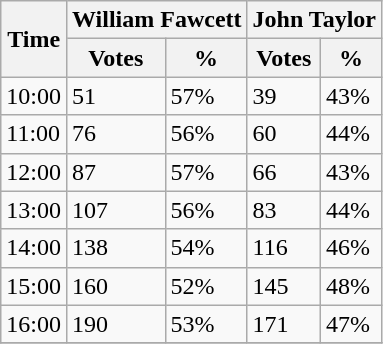<table class="wikitable">
<tr>
<th rowspan="2">Time</th>
<th colspan="2">William Fawcett</th>
<th colspan="2">John Taylor</th>
</tr>
<tr>
<th>Votes</th>
<th>%</th>
<th>Votes</th>
<th>%</th>
</tr>
<tr>
<td>10:00</td>
<td>51</td>
<td>57%</td>
<td>39</td>
<td>43%</td>
</tr>
<tr>
<td>11:00</td>
<td>76</td>
<td>56%</td>
<td>60</td>
<td>44%</td>
</tr>
<tr>
<td>12:00</td>
<td>87</td>
<td>57%</td>
<td>66</td>
<td>43%</td>
</tr>
<tr>
<td>13:00</td>
<td>107</td>
<td>56%</td>
<td>83</td>
<td>44%</td>
</tr>
<tr>
<td>14:00</td>
<td>138</td>
<td>54%</td>
<td>116</td>
<td>46%</td>
</tr>
<tr>
<td>15:00</td>
<td>160</td>
<td>52%</td>
<td>145</td>
<td>48%</td>
</tr>
<tr>
<td>16:00</td>
<td>190</td>
<td>53%</td>
<td>171</td>
<td>47%</td>
</tr>
<tr>
</tr>
</table>
